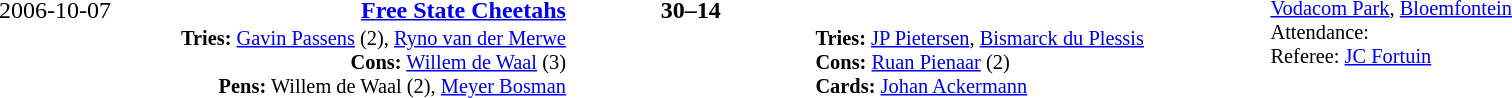<table style="width: 100%; background: ;" cellspacing="0">
<tr>
<td align=right valign=top rowspan=3 width=15%>2006-10-07</td>
</tr>
<tr>
<td width=24% align=right><strong><a href='#'>Free State Cheetahs</a></strong></td>
<td align=center width=13%><strong>30–14</strong></td>
<td width=24%><strong></strong></td>
<td style=font-size:85% rowspan=3 valign=top><a href='#'>Vodacom Park</a>, <a href='#'>Bloemfontein</a><br>Attendance: <br>Referee: <a href='#'>JC Fortuin</a></td>
</tr>
<tr style=font-size:85%>
<td align=right valign=top><strong>Tries:</strong> <a href='#'>Gavin Passens</a> (2), <a href='#'>Ryno van der Merwe</a> <br><strong>Cons:</strong> <a href='#'>Willem de Waal</a> (3) <br><strong>Pens:</strong> Willem de Waal (2), <a href='#'>Meyer Bosman</a></td>
<td></td>
<td valign=top><strong>Tries:</strong> <a href='#'>JP Pietersen</a>, <a href='#'>Bismarck du Plessis</a> <br><strong>Cons:</strong> <a href='#'>Ruan Pienaar</a> (2) <br><strong>Cards:</strong> <a href='#'>Johan Ackermann</a> </td>
</tr>
</table>
